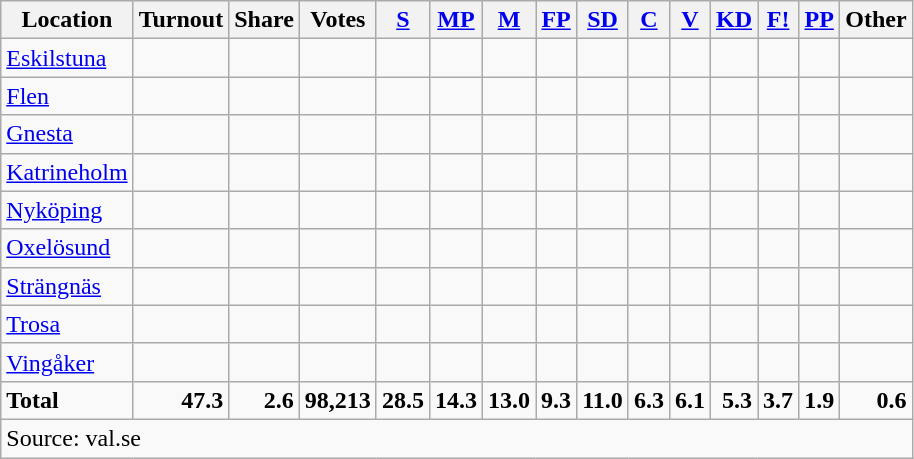<table class="wikitable sortable" style=text-align:right>
<tr>
<th>Location</th>
<th>Turnout</th>
<th>Share</th>
<th>Votes</th>
<th><a href='#'>S</a></th>
<th><a href='#'>MP</a></th>
<th><a href='#'>M</a></th>
<th><a href='#'>FP</a></th>
<th><a href='#'>SD</a></th>
<th><a href='#'>C</a></th>
<th><a href='#'>V</a></th>
<th><a href='#'>KD</a></th>
<th><a href='#'>F!</a></th>
<th><a href='#'>PP</a></th>
<th>Other</th>
</tr>
<tr>
<td align=left><a href='#'>Eskilstuna</a></td>
<td></td>
<td></td>
<td></td>
<td></td>
<td></td>
<td></td>
<td></td>
<td></td>
<td></td>
<td></td>
<td></td>
<td></td>
<td></td>
<td></td>
</tr>
<tr>
<td align=left><a href='#'>Flen</a></td>
<td></td>
<td></td>
<td></td>
<td></td>
<td></td>
<td></td>
<td></td>
<td></td>
<td></td>
<td></td>
<td></td>
<td></td>
<td></td>
<td></td>
</tr>
<tr>
<td align=left><a href='#'>Gnesta</a></td>
<td></td>
<td></td>
<td></td>
<td></td>
<td></td>
<td></td>
<td></td>
<td></td>
<td></td>
<td></td>
<td></td>
<td></td>
<td></td>
<td></td>
</tr>
<tr>
<td align=left><a href='#'>Katrineholm</a></td>
<td></td>
<td></td>
<td></td>
<td></td>
<td></td>
<td></td>
<td></td>
<td></td>
<td></td>
<td></td>
<td></td>
<td></td>
<td></td>
<td></td>
</tr>
<tr>
<td align=left><a href='#'>Nyköping</a></td>
<td></td>
<td></td>
<td></td>
<td></td>
<td></td>
<td></td>
<td></td>
<td></td>
<td></td>
<td></td>
<td></td>
<td></td>
<td></td>
<td></td>
</tr>
<tr>
<td align=left><a href='#'>Oxelösund</a></td>
<td></td>
<td></td>
<td></td>
<td></td>
<td></td>
<td></td>
<td></td>
<td></td>
<td></td>
<td></td>
<td></td>
<td></td>
<td></td>
<td></td>
</tr>
<tr>
<td align=left><a href='#'>Strängnäs</a></td>
<td></td>
<td></td>
<td></td>
<td></td>
<td></td>
<td></td>
<td></td>
<td></td>
<td></td>
<td></td>
<td></td>
<td></td>
<td></td>
<td></td>
</tr>
<tr>
<td align=left><a href='#'>Trosa</a></td>
<td></td>
<td></td>
<td></td>
<td></td>
<td></td>
<td></td>
<td></td>
<td></td>
<td></td>
<td></td>
<td></td>
<td></td>
<td></td>
<td></td>
</tr>
<tr>
<td align=left><a href='#'>Vingåker</a></td>
<td></td>
<td></td>
<td></td>
<td></td>
<td></td>
<td></td>
<td></td>
<td></td>
<td></td>
<td></td>
<td></td>
<td></td>
<td></td>
<td></td>
</tr>
<tr>
<td align=left><strong>Total</strong></td>
<td><strong>47.3</strong></td>
<td><strong>2.6</strong></td>
<td><strong>98,213</strong></td>
<td><strong>28.5</strong></td>
<td><strong>14.3</strong></td>
<td><strong>13.0</strong></td>
<td><strong>9.3</strong></td>
<td><strong>11.0</strong></td>
<td><strong>6.3</strong></td>
<td><strong>6.1</strong></td>
<td><strong>5.3</strong></td>
<td><strong>3.7</strong></td>
<td><strong>1.9</strong></td>
<td><strong>0.6</strong></td>
</tr>
<tr>
<td align=left colspan=15>Source: val.se </td>
</tr>
</table>
